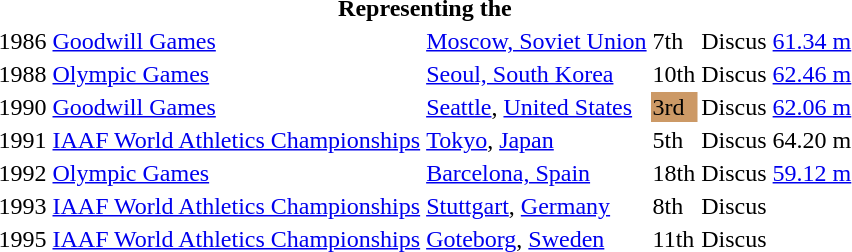<table>
<tr>
<th colspan="6">Representing the </th>
</tr>
<tr>
<td>1986</td>
<td><a href='#'>Goodwill Games</a></td>
<td><a href='#'>Moscow, Soviet Union</a></td>
<td>7th</td>
<td>Discus</td>
<td><a href='#'>61.34 m</a></td>
</tr>
<tr>
<td>1988</td>
<td><a href='#'>Olympic Games</a></td>
<td><a href='#'>Seoul, South Korea</a></td>
<td>10th</td>
<td>Discus</td>
<td><a href='#'>62.46 m</a></td>
</tr>
<tr>
<td>1990</td>
<td><a href='#'>Goodwill Games</a></td>
<td><a href='#'>Seattle</a>, <a href='#'>United States</a></td>
<td bgcolor="cc9966">3rd</td>
<td>Discus</td>
<td><a href='#'>62.06 m</a></td>
</tr>
<tr>
<td>1991</td>
<td><a href='#'>IAAF World Athletics Championships</a></td>
<td><a href='#'>Tokyo</a>, <a href='#'>Japan</a></td>
<td>5th</td>
<td>Discus</td>
<td>64.20 m</td>
</tr>
<tr>
<td>1992</td>
<td><a href='#'>Olympic Games</a></td>
<td><a href='#'>Barcelona, Spain</a></td>
<td>18th</td>
<td>Discus</td>
<td><a href='#'>59.12 m</a></td>
</tr>
<tr>
<td>1993</td>
<td><a href='#'>IAAF World Athletics Championships</a></td>
<td><a href='#'>Stuttgart</a>, <a href='#'>Germany</a></td>
<td>8th</td>
<td>Discus</td>
</tr>
<tr>
<td>1995</td>
<td><a href='#'>IAAF World Athletics Championships</a></td>
<td><a href='#'>Goteborg</a>, <a href='#'>Sweden</a></td>
<td>11th</td>
<td>Discus</td>
</tr>
</table>
